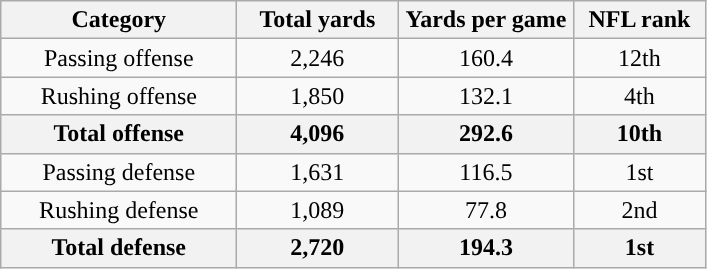<table class="wikitable" style="text-align:center">
<tr>
<th width="150">Category</th>
<th width="100">Total yards</th>
<th width="110">Yards per game</th>
<th width="80">NFL rank<br></th>
</tr>
<tr>
<td>Passing offense</td>
<td>2,246</td>
<td>160.4</td>
<td>12th</td>
</tr>
<tr>
<td>Rushing offense</td>
<td>1,850</td>
<td>132.1</td>
<td>4th</td>
</tr>
<tr>
<th>Total offense</th>
<th>4,096</th>
<th>292.6</th>
<th>10th</th>
</tr>
<tr>
<td>Passing defense</td>
<td>1,631</td>
<td>116.5</td>
<td>1st</td>
</tr>
<tr>
<td>Rushing defense</td>
<td>1,089</td>
<td>77.8</td>
<td>2nd</td>
</tr>
<tr>
<th>Total defense</th>
<th>2,720</th>
<th>194.3</th>
<th>1st</th>
</tr>
</table>
